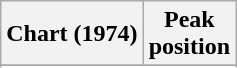<table class="wikitable plainrowheaders" style="text-align:center">
<tr>
<th scope="col">Chart (1974)</th>
<th scope="col">Peak<br>position</th>
</tr>
<tr>
</tr>
<tr>
</tr>
</table>
